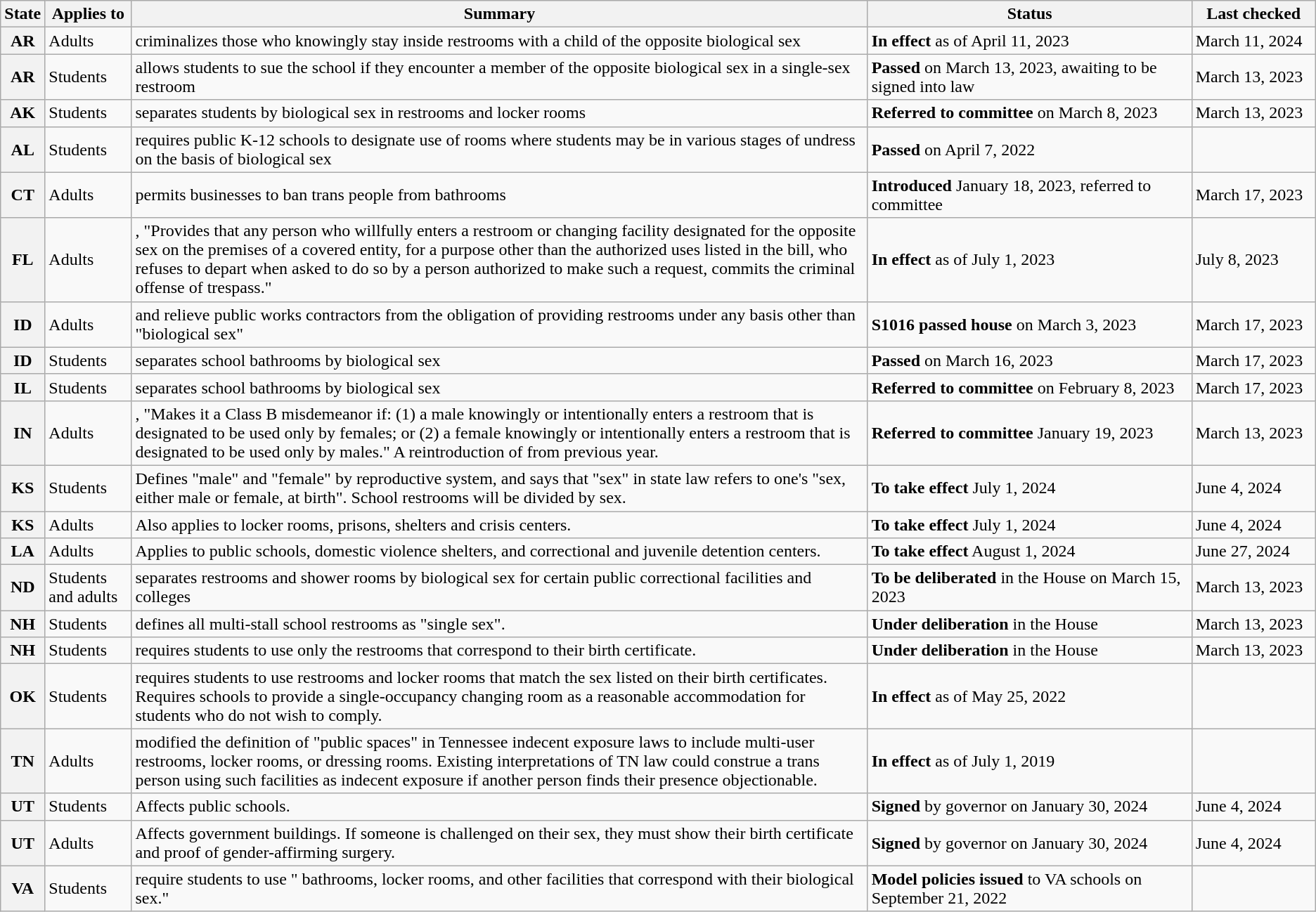<table class="wikitable sortable">
<tr>
<th>State</th>
<th>Applies to</th>
<th>Summary</th>
<th width=300>Status</th>
<th width=110>Last checked</th>
</tr>
<tr>
<th>AR</th>
<td>Adults</td>
<td> criminalizes those who knowingly stay inside restrooms with a child of the opposite biological sex </td>
<td><strong>In effect</strong> as of April 11, 2023 </td>
<td>March 11, 2024</td>
</tr>
<tr>
<th>AR</th>
<td>Students</td>
<td> allows students to sue the school if they encounter a member of the opposite biological sex in a single-sex restroom</td>
<td><strong>Passed</strong> on March 13, 2023, awaiting to be signed into law </td>
<td>March 13, 2023</td>
</tr>
<tr>
<th>AK</th>
<td>Students</td>
<td> separates students by biological sex in restrooms and locker rooms</td>
<td><strong>Referred to committee</strong> on March 8, 2023 </td>
<td>March 13, 2023</td>
</tr>
<tr>
<th>AL</th>
<td>Students</td>
<td> requires public K-12 schools to designate use of rooms where students may be in various stages of undress on the basis of biological sex</td>
<td><strong>Passed</strong> on April 7, 2022</td>
<td></td>
</tr>
<tr>
<th>CT</th>
<td>Adults</td>
<td> permits businesses to ban trans people from bathrooms</td>
<td><strong>Introduced</strong> January 18, 2023, referred to committee </td>
<td>March 17, 2023</td>
</tr>
<tr>
<th>FL</th>
<td>Adults</td>
<td>, "Provides that any person who willfully enters a restroom or changing facility designated for the opposite sex on the premises of a covered entity, for a purpose other than the authorized uses listed in the bill, who refuses to depart when asked to do so by a person authorized to make such a request, commits the criminal offense of trespass."</td>
<td><strong>In effect</strong> as of July 1, 2023 </td>
<td>July 8, 2023</td>
</tr>
<tr>
<th>ID</th>
<td>Adults</td>
<td> and  relieve public works contractors from the obligation of providing restrooms under any basis other than "biological sex"</td>
<td><strong>S1016 passed house</strong> on March 3, 2023 </td>
<td>March 17, 2023</td>
</tr>
<tr>
<th>ID</th>
<td>Students</td>
<td> separates school bathrooms by biological sex</td>
<td><strong>Passed</strong> on March 16, 2023 </td>
<td>March 17, 2023</td>
</tr>
<tr>
<th>IL</th>
<td>Students</td>
<td> separates school bathrooms by biological sex</td>
<td><strong>Referred to committee</strong> on February 8, 2023 </td>
<td>March 17, 2023</td>
</tr>
<tr>
<th>IN</th>
<td>Adults</td>
<td>, "Makes it a Class B misdemeanor if: (1) a male knowingly or intentionally enters a restroom that is designated to be used only by females; or (2) a female knowingly or intentionally enters a restroom that is designated to be used only by males." A reintroduction of  from previous year.</td>
<td><strong>Referred to committee</strong> January 19, 2023 </td>
<td>March 13, 2023</td>
</tr>
<tr>
<th>KS</th>
<td>Students</td>
<td> Defines "male" and "female" by reproductive system, and says that "sex" in state law refers to one's "sex, either male or female, at birth". School restrooms will be divided by sex.</td>
<td><strong>To take effect</strong> July 1, 2024</td>
<td>June 4, 2024</td>
</tr>
<tr>
<th>KS</th>
<td>Adults</td>
<td> Also applies to locker rooms, prisons, shelters and crisis centers.</td>
<td><strong>To take effect</strong> July 1, 2024</td>
<td>June 4, 2024</td>
</tr>
<tr>
<th>LA</th>
<td>Adults</td>
<td> Applies to public schools, domestic violence shelters, and correctional and juvenile detention centers.</td>
<td><strong>To take effect</strong> August 1, 2024</td>
<td>June 27, 2024</td>
</tr>
<tr>
<th>ND</th>
<td>Students and adults</td>
<td>  separates restrooms and shower rooms by biological sex for certain public correctional facilities and colleges</td>
<td><strong>To be deliberated</strong> in the House on March 15, 2023</td>
<td>March 13, 2023</td>
</tr>
<tr>
<th>NH</th>
<td>Students</td>
<td> defines all multi-stall school restrooms as "single sex".</td>
<td><strong>Under deliberation</strong> in the House </td>
<td>March 13, 2023</td>
</tr>
<tr>
<th>NH</th>
<td>Students</td>
<td> requires students to use only the restrooms that correspond to their birth certificate.</td>
<td><strong>Under deliberation</strong> in the House </td>
<td>March 13, 2023</td>
</tr>
<tr>
<th>OK</th>
<td>Students</td>
<td> requires students to use restrooms and locker rooms that match the sex listed on their birth certificates. Requires schools to provide a single-occupancy changing room as a reasonable accommodation for students who do not wish to comply.</td>
<td><strong>In effect</strong> as of May 25, 2022 </td>
<td></td>
</tr>
<tr>
<th>TN</th>
<td>Adults</td>
<td> modified the definition of "public spaces" in Tennessee indecent exposure laws to include multi-user restrooms, locker rooms, or dressing rooms. Existing interpretations of TN law could construe a trans person using such facilities as indecent exposure if another person finds their presence objectionable.</td>
<td><strong>In effect</strong> as of July 1, 2019 </td>
<td></td>
</tr>
<tr>
<th>UT</th>
<td>Students</td>
<td>Affects public schools.</td>
<td><strong>Signed</strong> by governor on January 30, 2024</td>
<td>June 4, 2024</td>
</tr>
<tr>
<th>UT</th>
<td>Adults</td>
<td>Affects government buildings. If someone is challenged on their sex, they must show their birth certificate and proof of gender-affirming surgery.</td>
<td><strong>Signed</strong> by governor on January 30, 2024</td>
<td>June 4, 2024</td>
</tr>
<tr>
<th>VA</th>
<td>Students</td>
<td> require students to use " bathrooms, locker rooms, and other facilities that correspond with their biological sex."</td>
<td><strong>Model policies issued</strong> to VA schools on September 21, 2022 </td>
<td></td>
</tr>
</table>
